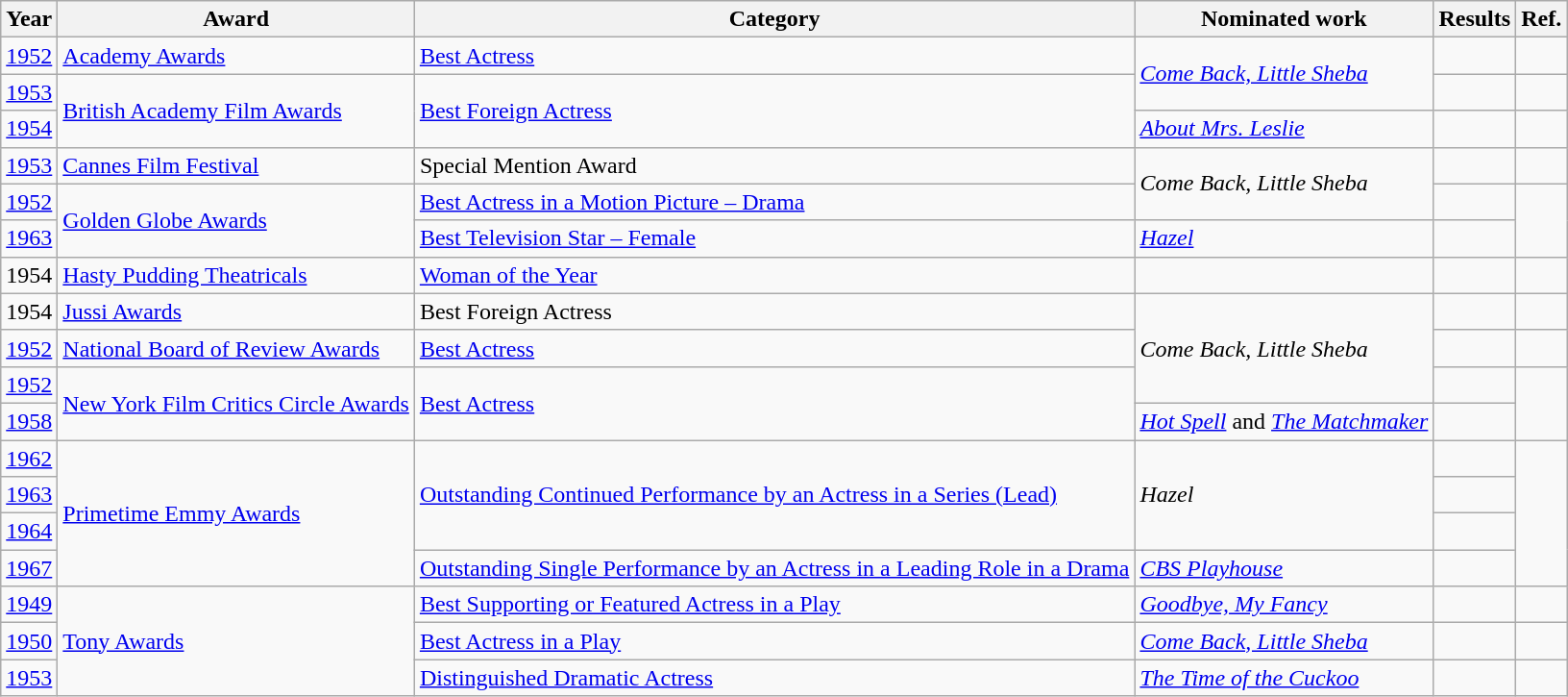<table class="wikitable">
<tr>
<th>Year</th>
<th>Award</th>
<th>Category</th>
<th>Nominated work</th>
<th>Results</th>
<th>Ref.</th>
</tr>
<tr>
<td><a href='#'>1952</a></td>
<td><a href='#'>Academy Awards</a></td>
<td><a href='#'>Best Actress</a></td>
<td rowspan="2"><em><a href='#'>Come Back, Little Sheba</a></em></td>
<td></td>
<td align="center"></td>
</tr>
<tr>
<td><a href='#'>1953</a></td>
<td rowspan="2"><a href='#'>British Academy Film Awards</a></td>
<td rowspan="2"><a href='#'>Best Foreign Actress</a></td>
<td></td>
<td align="center"></td>
</tr>
<tr>
<td><a href='#'>1954</a></td>
<td><em><a href='#'>About Mrs. Leslie</a></em></td>
<td></td>
<td align="center"></td>
</tr>
<tr>
<td><a href='#'>1953</a></td>
<td><a href='#'>Cannes Film Festival</a></td>
<td>Special Mention Award</td>
<td rowspan="2"><em>Come Back, Little Sheba</em></td>
<td></td>
<td align="center"></td>
</tr>
<tr>
<td><a href='#'>1952</a></td>
<td rowspan="2"><a href='#'>Golden Globe Awards</a></td>
<td><a href='#'>Best Actress in a Motion Picture – Drama</a></td>
<td></td>
<td align="center" rowspan="2"></td>
</tr>
<tr>
<td><a href='#'>1963</a></td>
<td><a href='#'>Best Television Star – Female</a></td>
<td><em><a href='#'>Hazel</a></em></td>
<td></td>
</tr>
<tr>
<td>1954</td>
<td><a href='#'>Hasty Pudding Theatricals</a></td>
<td><a href='#'>Woman of the Year</a></td>
<td></td>
<td></td>
<td align="center"></td>
</tr>
<tr>
<td>1954</td>
<td><a href='#'>Jussi Awards</a></td>
<td>Best Foreign Actress</td>
<td rowspan="3"><em>Come Back, Little Sheba</em></td>
<td></td>
<td align="center"></td>
</tr>
<tr>
<td><a href='#'>1952</a></td>
<td><a href='#'>National Board of Review Awards</a></td>
<td><a href='#'>Best Actress</a></td>
<td></td>
<td align="center"></td>
</tr>
<tr>
<td><a href='#'>1952</a></td>
<td rowspan="2"><a href='#'>New York Film Critics Circle Awards</a></td>
<td rowspan="2"><a href='#'>Best Actress</a></td>
<td></td>
<td align="center" rowspan="2"></td>
</tr>
<tr>
<td><a href='#'>1958</a></td>
<td><em><a href='#'>Hot Spell</a></em> and <em><a href='#'>The Matchmaker</a></em></td>
<td></td>
</tr>
<tr>
<td><a href='#'>1962</a></td>
<td rowspan="4"><a href='#'>Primetime Emmy Awards</a></td>
<td rowspan="3"><a href='#'>Outstanding Continued Performance by an Actress in a Series (Lead)</a></td>
<td rowspan="3"><em>Hazel</em></td>
<td></td>
<td align="center" rowspan="4"></td>
</tr>
<tr>
<td><a href='#'>1963</a></td>
<td></td>
</tr>
<tr>
<td><a href='#'>1964</a></td>
<td></td>
</tr>
<tr>
<td><a href='#'>1967</a></td>
<td><a href='#'>Outstanding Single Performance by an Actress in a Leading Role in a Drama</a></td>
<td><em><a href='#'>CBS Playhouse</a></em> </td>
<td></td>
</tr>
<tr>
<td><a href='#'>1949</a></td>
<td rowspan="3"><a href='#'>Tony Awards</a></td>
<td><a href='#'>Best Supporting or Featured Actress in a Play</a></td>
<td><em><a href='#'>Goodbye, My Fancy</a></em></td>
<td></td>
<td align="center"></td>
</tr>
<tr>
<td><a href='#'>1950</a></td>
<td><a href='#'>Best Actress in a Play</a></td>
<td><em><a href='#'>Come Back, Little Sheba</a></em></td>
<td></td>
<td align="center"></td>
</tr>
<tr>
<td><a href='#'>1953</a></td>
<td><a href='#'>Distinguished Dramatic Actress</a></td>
<td><em><a href='#'>The Time of the Cuckoo</a></em></td>
<td></td>
<td align="center"></td>
</tr>
</table>
